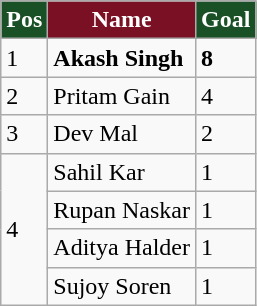<table class="wikitable" margin-left:1em;float:center>
<tr>
<th style="background:#1A5026; color:white; text-align:center;">Pos</th>
<th style="background:#7A1024; color:white; text-align:center;">Name</th>
<th style="background:#1A5026; color:white; text-align:center;">Goal</th>
</tr>
<tr>
<td>1</td>
<td><strong>Akash Singh</strong></td>
<td><strong>8</strong></td>
</tr>
<tr>
<td>2</td>
<td>Pritam Gain</td>
<td>4</td>
</tr>
<tr>
<td rowspan="1">3</td>
<td>Dev Mal</td>
<td>2</td>
</tr>
<tr>
<td rowspan="4">4</td>
<td>Sahil Kar</td>
<td>1</td>
</tr>
<tr>
<td>Rupan Naskar</td>
<td>1</td>
</tr>
<tr>
<td>Aditya Halder</td>
<td>1</td>
</tr>
<tr>
<td>Sujoy Soren</td>
<td>1</td>
</tr>
</table>
